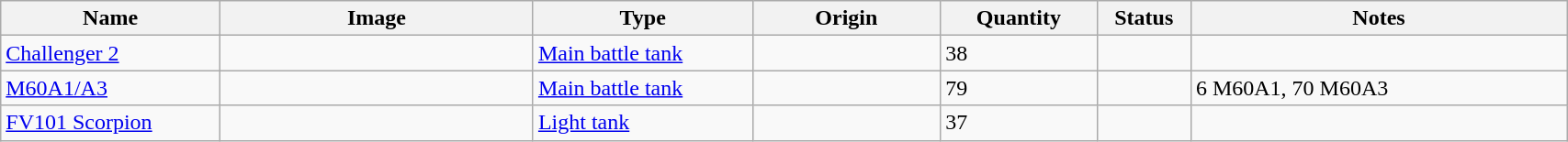<table class="wikitable" style="width:90%;">
<tr>
<th width=14%>Name</th>
<th width=20%>Image</th>
<th width=14%>Type</th>
<th width=12%>Origin</th>
<th width=10%>Quantity</th>
<th width=06%>Status</th>
<th width=24%>Notes</th>
</tr>
<tr>
<td><a href='#'>Challenger 2</a></td>
<td></td>
<td><a href='#'>Main battle tank</a></td>
<td></td>
<td>38</td>
<td></td>
<td></td>
</tr>
<tr>
<td><a href='#'>M60A1/A3</a></td>
<td></td>
<td><a href='#'>Main battle tank</a></td>
<td></td>
<td>79</td>
<td></td>
<td>6 M60A1, 70 M60A3</td>
</tr>
<tr>
<td><a href='#'>FV101 Scorpion</a></td>
<td></td>
<td><a href='#'>Light tank</a></td>
<td></td>
<td>37</td>
<td></td>
<td></td>
</tr>
</table>
